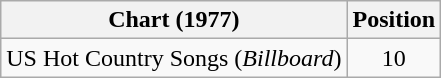<table class="wikitable">
<tr>
<th>Chart (1977)</th>
<th>Position</th>
</tr>
<tr>
<td>US Hot Country Songs (<em>Billboard</em>)</td>
<td align="center">10</td>
</tr>
</table>
